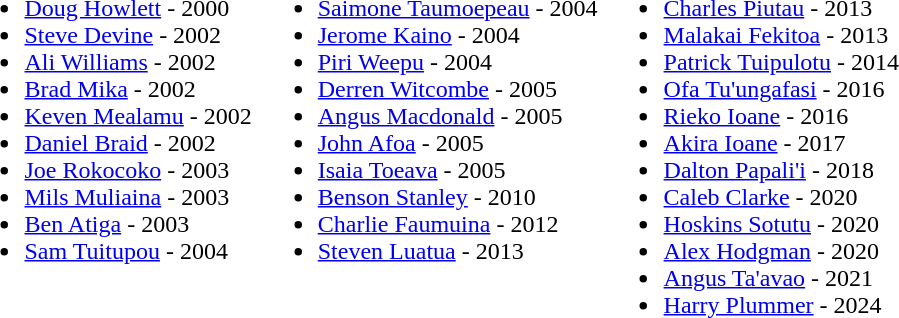<table border="0">
<tr valign="top">
<td><br><ul><li><a href='#'>Doug Howlett</a> - 2000</li><li><a href='#'>Steve Devine</a> - 2002</li><li><a href='#'>Ali Williams</a> - 2002</li><li><a href='#'>Brad Mika</a> - 2002</li><li><a href='#'>Keven Mealamu</a> - 2002</li><li><a href='#'>Daniel Braid</a> - 2002</li><li><a href='#'>Joe Rokocoko</a> - 2003</li><li><a href='#'>Mils Muliaina</a> - 2003</li><li><a href='#'>Ben Atiga</a> - 2003</li><li><a href='#'>Sam Tuitupou</a> - 2004</li></ul></td>
<td><br><ul><li><a href='#'>Saimone Taumoepeau</a> - 2004</li><li><a href='#'>Jerome Kaino</a> - 2004</li><li><a href='#'>Piri Weepu</a> - 2004</li><li><a href='#'>Derren Witcombe</a> - 2005</li><li><a href='#'>Angus Macdonald</a> - 2005</li><li><a href='#'>John Afoa</a> - 2005</li><li><a href='#'>Isaia Toeava</a> - 2005</li><li><a href='#'>Benson Stanley</a> - 2010</li><li><a href='#'>Charlie Faumuina</a> - 2012</li><li><a href='#'>Steven Luatua</a> - 2013</li></ul></td>
<td><br><ul><li><a href='#'>Charles Piutau</a> - 2013</li><li><a href='#'>Malakai Fekitoa</a> - 2013</li><li><a href='#'>Patrick Tuipulotu</a> - 2014</li><li><a href='#'>Ofa Tu'ungafasi</a> - 2016</li><li><a href='#'>Rieko Ioane</a> - 2016</li><li><a href='#'>Akira Ioane</a> - 2017</li><li><a href='#'>Dalton Papali'i</a> - 2018</li><li><a href='#'>Caleb Clarke</a> - 2020</li><li><a href='#'>Hoskins Sotutu</a> - 2020</li><li><a href='#'>Alex Hodgman</a> - 2020</li><li><a href='#'>Angus Ta'avao</a> - 2021</li><li><a href='#'>Harry Plummer</a> - 2024</li></ul></td>
</tr>
</table>
